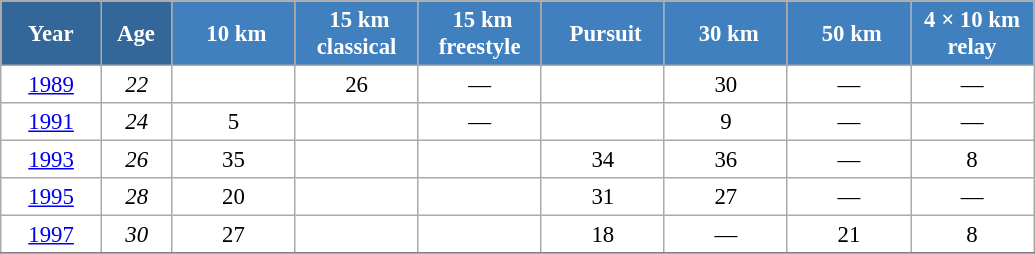<table class="wikitable" style="font-size:95%; text-align:center; border:grey solid 1px; border-collapse:collapse; background:#ffffff;">
<tr>
<th style="background-color:#369; color:white; width:60px;"> Year </th>
<th style="background-color:#369; color:white; width:40px;"> Age </th>
<th style="background-color:#4180be; color:white; width:75px;"> 10 km</th>
<th style="background-color:#4180be; color:white; width:75px;"> 15 km<br> classical </th>
<th style="background-color:#4180be; color:white; width:75px;"> 15 km<br> freestyle </th>
<th style="background-color:#4180be; color:white; width:75px;"> Pursuit</th>
<th style="background-color:#4180be; color:white; width:75px;"> 30 km</th>
<th style="background-color:#4180be; color:white; width:75px;"> 50 km</th>
<th style="background-color:#4180be; color:white; width:75px;"> 4 × 10 km <br> relay </th>
</tr>
<tr>
<td><a href='#'>1989</a></td>
<td><em>22</em></td>
<td></td>
<td>26</td>
<td>—</td>
<td></td>
<td>30</td>
<td>—</td>
<td>—</td>
</tr>
<tr>
<td><a href='#'>1991</a></td>
<td><em>24</em></td>
<td>5</td>
<td></td>
<td>—</td>
<td></td>
<td>9</td>
<td>—</td>
<td>—</td>
</tr>
<tr>
<td><a href='#'>1993</a></td>
<td><em>26</em></td>
<td>35</td>
<td></td>
<td></td>
<td>34</td>
<td>36</td>
<td>—</td>
<td>8</td>
</tr>
<tr>
<td><a href='#'>1995</a></td>
<td><em>28</em></td>
<td>20</td>
<td></td>
<td></td>
<td>31</td>
<td>27</td>
<td>—</td>
<td>—</td>
</tr>
<tr>
<td><a href='#'>1997</a></td>
<td><em>30</em></td>
<td>27</td>
<td></td>
<td></td>
<td>18</td>
<td>—</td>
<td>21</td>
<td>8</td>
</tr>
<tr>
</tr>
</table>
